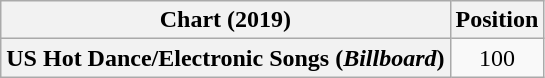<table class="wikitable plainrowheaders" style="text-align:center">
<tr>
<th scope="col">Chart (2019)</th>
<th scope="col">Position</th>
</tr>
<tr>
<th scope="row">US Hot Dance/Electronic Songs (<em>Billboard</em>)</th>
<td>100</td>
</tr>
</table>
